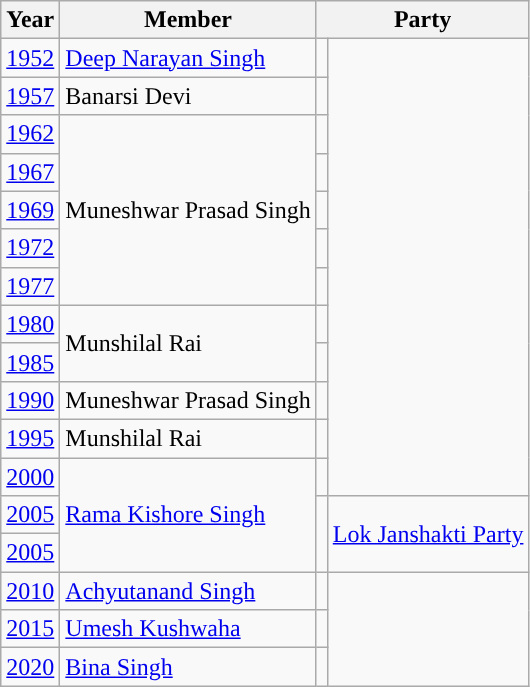<table class="wikitable sortable">
<tr>
<th>Year</th>
<th>Member</th>
<th colspan="2">Party</th>
</tr>
<tr>
<td><a href='#'>1952</a></td>
<td><a href='#'>Deep Narayan Singh</a></td>
<td></td>
</tr>
<tr>
<td><a href='#'>1957</a></td>
<td>Banarsi Devi</td>
<td></td>
</tr>
<tr>
<td><a href='#'>1962</a></td>
<td rowspan="5">Muneshwar Prasad Singh</td>
<td></td>
</tr>
<tr>
<td><a href='#'>1967</a></td>
<td></td>
</tr>
<tr>
<td><a href='#'>1969</a></td>
<td></td>
</tr>
<tr>
<td><a href='#'>1972</a></td>
<td></td>
</tr>
<tr>
<td><a href='#'>1977</a></td>
<td></td>
</tr>
<tr>
<td><a href='#'>1980</a></td>
<td rowspan="2">Munshilal Rai</td>
<td></td>
</tr>
<tr>
<td><a href='#'>1985</a></td>
<td></td>
</tr>
<tr>
<td><a href='#'>1990</a></td>
<td>Muneshwar Prasad Singh</td>
<td></td>
</tr>
<tr>
<td><a href='#'>1995</a></td>
<td>Munshilal Rai</td>
<td></td>
</tr>
<tr>
<td><a href='#'>2000</a></td>
<td rowspan="3"><a href='#'>Rama Kishore Singh</a></td>
<td></td>
</tr>
<tr>
<td><a href='#'>2005</a></td>
<td rowspan="2" style="background-color:"></td>
<td rowspan="2"><a href='#'>Lok Janshakti Party</a></td>
</tr>
<tr>
<td><a href='#'>2005</a></td>
</tr>
<tr>
<td><a href='#'>2010</a></td>
<td><a href='#'>Achyutanand Singh</a></td>
<td></td>
</tr>
<tr>
<td><a href='#'>2015</a></td>
<td><a href='#'>Umesh Kushwaha</a></td>
<td></td>
</tr>
<tr>
<td><a href='#'>2020</a></td>
<td><a href='#'>Bina Singh</a></td>
<td></td>
</tr>
</table>
